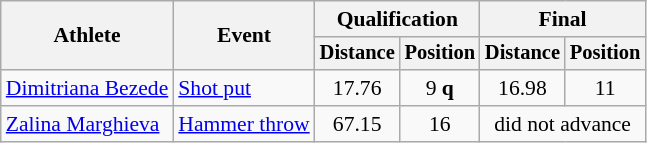<table class="wikitable" style="font-size:90%">
<tr>
<th rowspan="2">Athlete</th>
<th rowspan="2">Event</th>
<th colspan="2">Qualification</th>
<th colspan="2">Final</th>
</tr>
<tr style="font-size:95%">
<th>Distance</th>
<th>Position</th>
<th>Distance</th>
<th>Position</th>
</tr>
<tr align="center">
<td align="left"><a href='#'>Dimitriana Bezede</a></td>
<td align="left"><a href='#'>Shot put</a></td>
<td>17.76</td>
<td>9 <strong>q</strong></td>
<td>16.98</td>
<td>11</td>
</tr>
<tr align="center">
<td align="left"><a href='#'>Zalina Marghieva</a></td>
<td align="left"><a href='#'>Hammer throw</a></td>
<td>67.15</td>
<td>16</td>
<td colspan=2>did not advance</td>
</tr>
</table>
